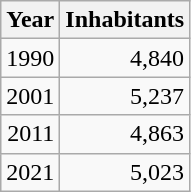<table cellspacing="0" cellpadding="0">
<tr>
<td valign="top"><br><table class="wikitable sortable zebra hintergrundfarbe5">
<tr>
<th>Year</th>
<th>Inhabitants</th>
</tr>
<tr align="right">
<td>1990</td>
<td>4,840</td>
</tr>
<tr align="right">
<td>2001</td>
<td>5,237</td>
</tr>
<tr align="right">
<td>2011</td>
<td>4,863</td>
</tr>
<tr align="right">
<td>2021</td>
<td>5,023</td>
</tr>
</table>
</td>
</tr>
</table>
